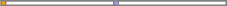<table border="2" style="border:1px solid gray; border-collapse:collapse; margin:auto;">
<tr>
</tr>
<tr>
<td style="background:orange; width:2%;"></td>
<td style="background:lightgreen width:2%;"></td>
<td style="background:#9999FF; width:2%;"></td>
<td style="background:white width:2%;"></td>
</tr>
</table>
